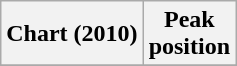<table class="wikitable plainrowheaders sortable">
<tr>
<th scope="col">Chart (2010)</th>
<th scope="col">Peak<br>position</th>
</tr>
<tr>
</tr>
</table>
